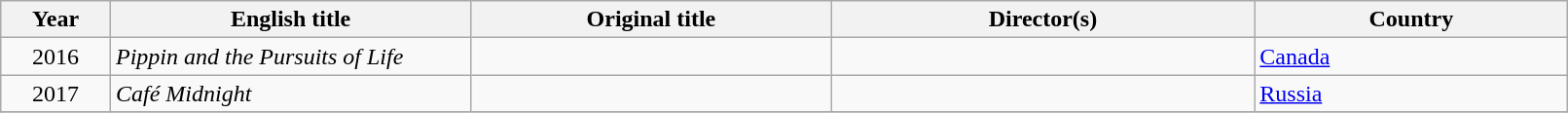<table class="sortable wikitable" width="85%" cellpadding="5">
<tr>
<th width="7%">Year</th>
<th width="23%">English title</th>
<th width="23%">Original title</th>
<th width="27%">Director(s)</th>
<th width="20%">Country</th>
</tr>
<tr>
<td style="text-align:center;">2016</td>
<td><em>Pippin and the Pursuits of Life</em> </td>
<td></td>
<td></td>
<td><a href='#'>Canada</a></td>
</tr>
<tr>
<td style="text-align:center;">2017</td>
<td><em>Café Midnight</em> </td>
<td></td>
<td></td>
<td><a href='#'>Russia</a></td>
</tr>
<tr>
</tr>
</table>
